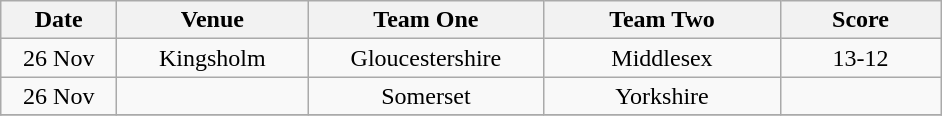<table class="wikitable" style="text-align: center">
<tr>
<th width=70>Date</th>
<th width=120>Venue</th>
<th width=150>Team One</th>
<th width=150>Team Two</th>
<th width=100>Score</th>
</tr>
<tr>
<td>26 Nov</td>
<td>Kingsholm</td>
<td>Gloucestershire</td>
<td>Middlesex</td>
<td>13-12</td>
</tr>
<tr>
<td>26 Nov</td>
<td></td>
<td>Somerset</td>
<td>Yorkshire</td>
<td></td>
</tr>
<tr>
</tr>
</table>
